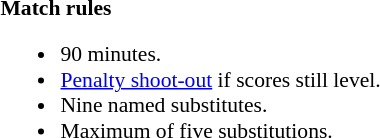<table width=100% style="font-size:90%">
<tr>
<td><br><strong>Match rules</strong><ul><li>90 minutes.</li><li><a href='#'>Penalty shoot-out</a> if scores still level.</li><li>Nine named substitutes.</li><li>Maximum of five substitutions.</li></ul></td>
</tr>
</table>
